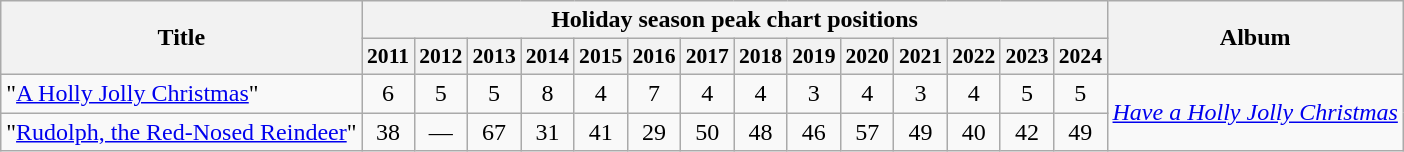<table class = "wikitable" style = text-align:center;>
<tr>
<th rowspan = "2">Title</th>
<th colspan = "14">Holiday season peak chart positions</th>
<th rowspan = "2">Album</th>
</tr>
<tr style = "width:3em;font-size:90%;">
<th align = center>2011</th>
<th align = center>2012</th>
<th align = center>2013</th>
<th align = center>2014</th>
<th align = center>2015</th>
<th align = center>2016</th>
<th align = center>2017</th>
<th align = center>2018</th>
<th align = center>2019</th>
<th align = center>2020</th>
<th align = center>2021</th>
<th align = center>2022</th>
<th align = center>2023</th>
<th align = center>2024</th>
</tr>
<tr>
<td align = left>"<a href='#'>A Holly Jolly Christmas</a>"</td>
<td>6</td>
<td>5</td>
<td>5</td>
<td>8</td>
<td>4</td>
<td>7</td>
<td>4</td>
<td>4</td>
<td>3</td>
<td>4</td>
<td>3</td>
<td>4</td>
<td>5</td>
<td>5</td>
<td rowspan = "2" align = center><em><a href='#'>Have a Holly Jolly Christmas</a></em></td>
</tr>
<tr>
<td align = left>"<a href='#'>Rudolph, the Red-Nosed Reindeer</a>"</td>
<td>38</td>
<td>—</td>
<td>67</td>
<td>31</td>
<td>41</td>
<td>29</td>
<td>50</td>
<td>48</td>
<td>46</td>
<td>57</td>
<td>49</td>
<td>40</td>
<td>42</td>
<td>49</td>
</tr>
</table>
